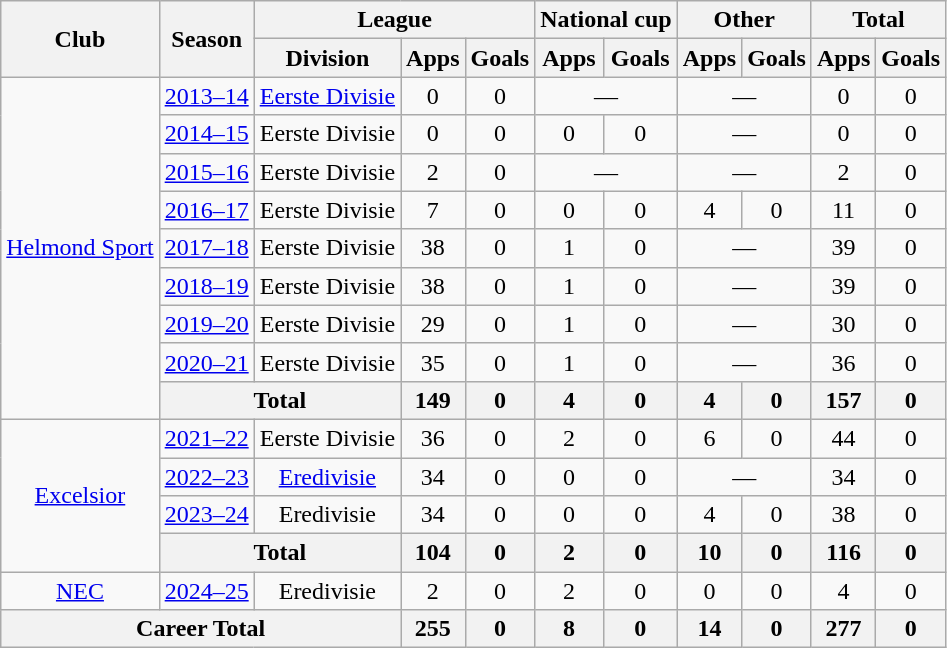<table class="wikitable" style="text-align: center;">
<tr>
<th rowspan="2">Club</th>
<th rowspan="2">Season</th>
<th colspan="3">League</th>
<th colspan="2">National cup</th>
<th colspan="2">Other</th>
<th colspan="2">Total</th>
</tr>
<tr>
<th>Division</th>
<th>Apps</th>
<th>Goals</th>
<th>Apps</th>
<th>Goals</th>
<th>Apps</th>
<th>Goals</th>
<th>Apps</th>
<th>Goals</th>
</tr>
<tr>
<td rowspan="9"><a href='#'>Helmond Sport</a></td>
<td><a href='#'>2013–14</a></td>
<td><a href='#'>Eerste Divisie</a></td>
<td>0</td>
<td>0</td>
<td colspan="2">—</td>
<td colspan="2">—</td>
<td>0</td>
<td>0</td>
</tr>
<tr>
<td><a href='#'>2014–15</a></td>
<td>Eerste Divisie</td>
<td>0</td>
<td>0</td>
<td>0</td>
<td>0</td>
<td colspan="2">—</td>
<td>0</td>
<td>0</td>
</tr>
<tr>
<td><a href='#'>2015–16</a></td>
<td>Eerste Divisie</td>
<td>2</td>
<td>0</td>
<td colspan="2">—</td>
<td colspan="2">—</td>
<td>2</td>
<td>0</td>
</tr>
<tr>
<td><a href='#'>2016–17</a></td>
<td>Eerste Divisie</td>
<td>7</td>
<td>0</td>
<td>0</td>
<td>0</td>
<td>4</td>
<td>0</td>
<td>11</td>
<td>0</td>
</tr>
<tr>
<td><a href='#'>2017–18</a></td>
<td>Eerste Divisie</td>
<td>38</td>
<td>0</td>
<td>1</td>
<td>0</td>
<td colspan="2">—</td>
<td>39</td>
<td>0</td>
</tr>
<tr>
<td><a href='#'>2018–19</a></td>
<td>Eerste Divisie</td>
<td>38</td>
<td>0</td>
<td>1</td>
<td>0</td>
<td colspan="2">—</td>
<td>39</td>
<td>0</td>
</tr>
<tr>
<td><a href='#'>2019–20</a></td>
<td>Eerste Divisie</td>
<td>29</td>
<td>0</td>
<td>1</td>
<td>0</td>
<td colspan="2">—</td>
<td>30</td>
<td>0</td>
</tr>
<tr>
<td><a href='#'>2020–21</a></td>
<td>Eerste Divisie</td>
<td>35</td>
<td>0</td>
<td>1</td>
<td>0</td>
<td colspan="2">—</td>
<td>36</td>
<td>0</td>
</tr>
<tr>
<th colspan="2">Total</th>
<th>149</th>
<th>0</th>
<th>4</th>
<th>0</th>
<th>4</th>
<th>0</th>
<th>157</th>
<th>0</th>
</tr>
<tr>
<td rowspan="4"><a href='#'>Excelsior</a></td>
<td><a href='#'>2021–22</a></td>
<td>Eerste Divisie</td>
<td>36</td>
<td>0</td>
<td>2</td>
<td>0</td>
<td>6</td>
<td>0</td>
<td>44</td>
<td>0</td>
</tr>
<tr>
<td><a href='#'>2022–23</a></td>
<td><a href='#'>Eredivisie</a></td>
<td>34</td>
<td>0</td>
<td>0</td>
<td>0</td>
<td colspan="2">—</td>
<td>34</td>
<td>0</td>
</tr>
<tr>
<td><a href='#'>2023–24</a></td>
<td>Eredivisie</td>
<td>34</td>
<td>0</td>
<td>0</td>
<td>0</td>
<td>4</td>
<td>0</td>
<td>38</td>
<td>0</td>
</tr>
<tr>
<th colspan="2">Total</th>
<th>104</th>
<th>0</th>
<th>2</th>
<th>0</th>
<th>10</th>
<th>0</th>
<th>116</th>
<th>0</th>
</tr>
<tr>
<td><a href='#'>NEC</a></td>
<td><a href='#'>2024–25</a></td>
<td>Eredivisie</td>
<td>2</td>
<td>0</td>
<td>2</td>
<td>0</td>
<td>0</td>
<td>0</td>
<td>4</td>
<td>0</td>
</tr>
<tr>
<th colspan="3">Career Total</th>
<th>255</th>
<th>0</th>
<th>8</th>
<th>0</th>
<th>14</th>
<th>0</th>
<th>277</th>
<th>0</th>
</tr>
</table>
